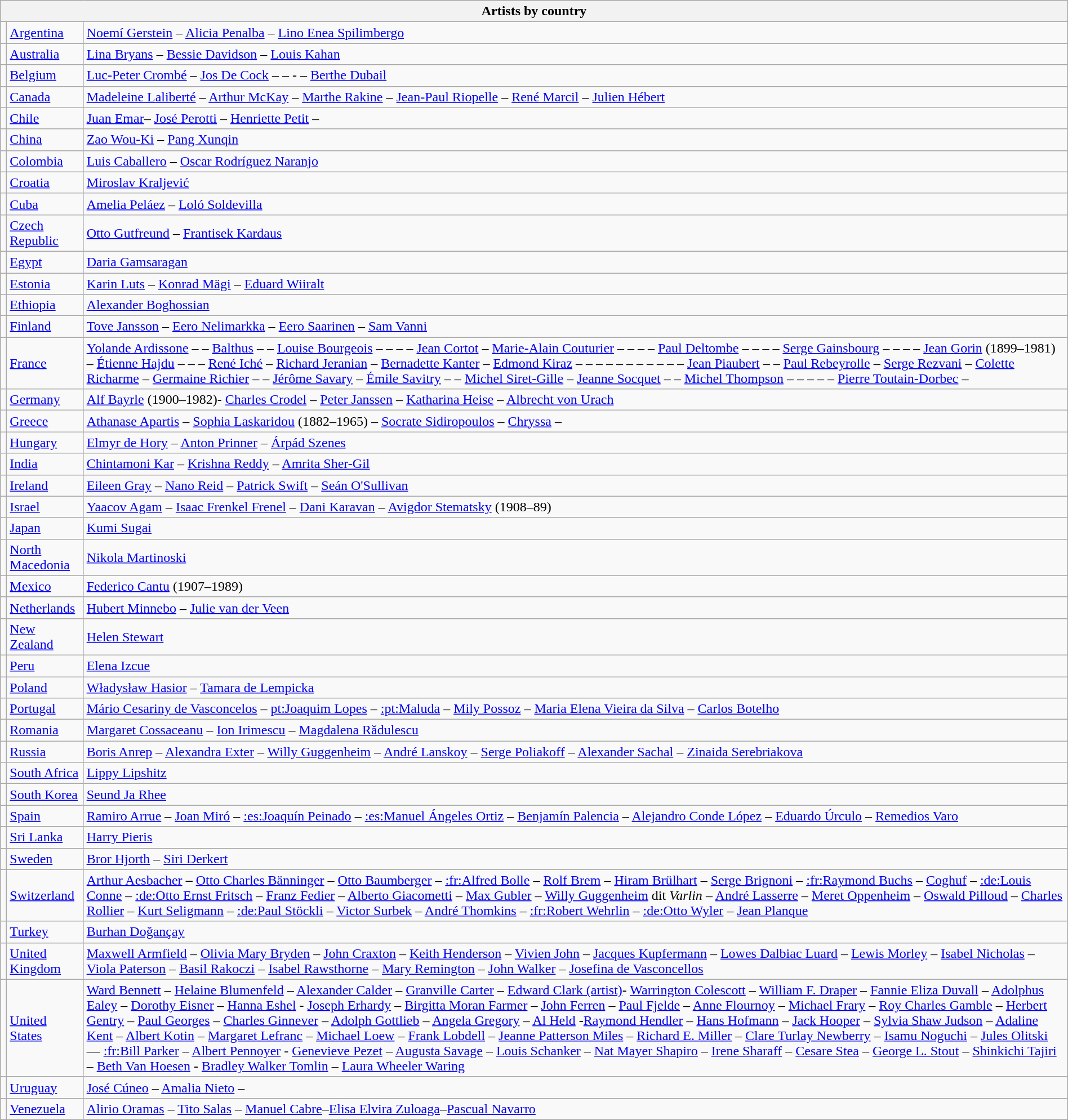<table class="wikitable" style="margin:1em auto;">
<tr>
<th colspan="3">Artists by country</th>
</tr>
<tr>
<td></td>
<td><a href='#'>Argentina</a></td>
<td><a href='#'>Noemí Gerstein</a> – <a href='#'>Alicia Penalba</a> – <a href='#'>Lino Enea Spilimbergo</a></td>
</tr>
<tr>
<td></td>
<td><a href='#'>Australia</a></td>
<td><a href='#'>Lina Bryans</a> –  <a href='#'>Bessie Davidson</a> – <a href='#'>Louis Kahan</a></td>
</tr>
<tr>
<td></td>
<td><a href='#'>Belgium</a></td>
<td><a href='#'>Luc-Peter Crombé</a> – <a href='#'>Jos De Cock</a> –  – -  – <a href='#'>Berthe Dubail</a></td>
</tr>
<tr>
<td></td>
<td><a href='#'>Canada</a></td>
<td><a href='#'>Madeleine Laliberté</a> – <a href='#'>Arthur McKay</a> – <a href='#'>Marthe Rakine</a> – <a href='#'>Jean-Paul Riopelle</a> – <a href='#'>René Marcil</a> – <a href='#'>Julien Hébert</a></td>
</tr>
<tr>
<td></td>
<td><a href='#'>Chile</a></td>
<td><a href='#'>Juan Emar</a>– <a href='#'>José Perotti</a> – <a href='#'>Henriette Petit</a> – </td>
</tr>
<tr>
<td></td>
<td><a href='#'>China</a></td>
<td><a href='#'>Zao Wou-Ki</a> – <a href='#'>Pang Xunqin</a></td>
</tr>
<tr>
<td></td>
<td><a href='#'>Colombia</a></td>
<td><a href='#'>Luis Caballero</a>  – <a href='#'>Oscar Rodríguez Naranjo</a></td>
</tr>
<tr>
<td></td>
<td><a href='#'>Croatia</a></td>
<td><a href='#'>Miroslav Kraljević</a></td>
</tr>
<tr>
<td></td>
<td><a href='#'>Cuba</a></td>
<td><a href='#'>Amelia Peláez</a> – <a href='#'>Loló Soldevilla</a></td>
</tr>
<tr>
<td></td>
<td><a href='#'>Czech Republic</a></td>
<td><a href='#'>Otto Gutfreund</a> – <a href='#'>Frantisek Kardaus</a></td>
</tr>
<tr>
<td></td>
<td><a href='#'>Egypt</a></td>
<td><a href='#'>Daria Gamsaragan</a></td>
</tr>
<tr>
<td></td>
<td><a href='#'>Estonia</a></td>
<td><a href='#'>Karin Luts</a> – <a href='#'>Konrad Mägi</a> – <a href='#'>Eduard Wiiralt</a></td>
</tr>
<tr>
<td></td>
<td><a href='#'>Ethiopia</a></td>
<td><a href='#'>Alexander Boghossian</a></td>
</tr>
<tr>
<td></td>
<td><a href='#'>Finland</a></td>
<td><a href='#'>Tove Jansson</a> – <a href='#'>Eero Nelimarkka</a> – <a href='#'>Eero Saarinen</a> – <a href='#'>Sam Vanni</a></td>
</tr>
<tr>
<td></td>
<td><a href='#'>France</a></td>
<td><a href='#'>Yolande Ardissone</a> –  – <a href='#'>Balthus</a> –  – <a href='#'>Louise Bourgeois</a> –  –  –  – <a href='#'>Jean Cortot</a> – <a href='#'>Marie-Alain Couturier</a> –  –  –  – <a href='#'>Paul Deltombe</a> –  –  –  – <a href='#'>Serge Gainsbourg</a> –  –  –  – <a href='#'>Jean Gorin</a> (1899–1981)  – <a href='#'>Étienne Hajdu</a> –  –  – <a href='#'>René Iché</a> – <a href='#'>Richard Jeranian</a> – <a href='#'>Bernadette Kanter</a> – <a href='#'>Edmond Kiraz</a> –  –  –  –  –  –  –  –  –  –  – <a href='#'>Jean Piaubert</a> –  – <a href='#'>Paul Rebeyrolle</a> – <a href='#'>Serge Rezvani</a> – <a href='#'>Colette Richarme</a> – <a href='#'>Germaine Richier</a> –  – <a href='#'>Jérôme Savary</a> – <a href='#'>Émile Savitry</a> –  – <a href='#'>Michel Siret-Gille</a> – <a href='#'>Jeanne Socquet</a> –  – <a href='#'>Michel Thompson</a> –  –  –  –  – <a href='#'>Pierre Toutain-Dorbec</a> – </td>
</tr>
<tr>
<td></td>
<td><a href='#'>Germany</a></td>
<td><a href='#'>Alf Bayrle</a> (1900–1982)- <a href='#'>Charles Crodel</a> – <a href='#'>Peter Janssen</a> – <a href='#'>Katharina Heise</a> – <a href='#'>Albrecht von Urach</a></td>
</tr>
<tr>
<td></td>
<td><a href='#'>Greece</a></td>
<td><a href='#'>Athanase Apartis</a> – <a href='#'>Sophia Laskaridou</a> (1882–1965) – <a href='#'>Socrate Sidiropoulos</a> – <a href='#'>Chryssa</a> –</td>
</tr>
<tr>
<td></td>
<td><a href='#'>Hungary</a></td>
<td><a href='#'>Elmyr de Hory</a> – <a href='#'>Anton Prinner</a> – <a href='#'>Árpád Szenes</a></td>
</tr>
<tr>
<td></td>
<td><a href='#'>India</a></td>
<td><a href='#'>Chintamoni Kar</a> – <a href='#'>Krishna Reddy</a> – <a href='#'>Amrita Sher-Gil</a></td>
</tr>
<tr>
<td></td>
<td><a href='#'>Ireland</a></td>
<td><a href='#'>Eileen Gray</a> – <a href='#'>Nano Reid</a> – <a href='#'>Patrick Swift</a> – <a href='#'>Seán O'Sullivan</a></td>
</tr>
<tr>
<td></td>
<td><a href='#'>Israel</a></td>
<td><a href='#'>Yaacov Agam</a> – <a href='#'>Isaac Frenkel Frenel</a> – <a href='#'>Dani Karavan</a> –  <a href='#'>Avigdor Stematsky</a> (1908–89)</td>
</tr>
<tr>
<td></td>
<td><a href='#'>Japan</a></td>
<td><a href='#'>Kumi Sugai</a></td>
</tr>
<tr>
<td></td>
<td><a href='#'>North Macedonia</a></td>
<td><a href='#'>Nikola Martinoski</a></td>
</tr>
<tr>
<td></td>
<td><a href='#'>Mexico</a></td>
<td><a href='#'>Federico Cantu</a> (1907–1989)</td>
</tr>
<tr>
<td></td>
<td><a href='#'>Netherlands</a></td>
<td><a href='#'>Hubert Minnebo</a> – <a href='#'>Julie van der Veen</a></td>
</tr>
<tr>
<td></td>
<td><a href='#'>New Zealand</a></td>
<td><a href='#'>Helen Stewart</a></td>
</tr>
<tr>
<td></td>
<td><a href='#'>Peru</a></td>
<td><a href='#'>Elena Izcue</a></td>
</tr>
<tr>
<td></td>
<td><a href='#'>Poland</a></td>
<td><a href='#'>Władysław Hasior</a> – <a href='#'>Tamara de Lempicka</a></td>
</tr>
<tr>
<td></td>
<td><a href='#'>Portugal</a></td>
<td><a href='#'>Mário Cesariny de Vasconcelos</a> – <a href='#'>pt:Joaquim Lopes</a> – <a href='#'>:pt:Maluda</a> – <a href='#'>Mily Possoz</a> – <a href='#'>Maria Elena Vieira da Silva</a> – <a href='#'>Carlos Botelho</a></td>
</tr>
<tr>
<td></td>
<td><a href='#'>Romania</a></td>
<td><a href='#'>Margaret Cossaceanu</a> – <a href='#'>Ion Irimescu</a> – <a href='#'>Magdalena Rădulescu</a></td>
</tr>
<tr>
<td></td>
<td><a href='#'>Russia</a></td>
<td><a href='#'>Boris Anrep</a> – <a href='#'>Alexandra Exter</a> – <a href='#'>Willy Guggenheim</a> – <a href='#'>André Lanskoy</a> – <a href='#'>Serge Poliakoff</a> – <a href='#'>Alexander Sachal</a> – <a href='#'>Zinaida Serebriakova</a></td>
</tr>
<tr>
<td></td>
<td><a href='#'>South Africa</a></td>
<td><a href='#'>Lippy Lipshitz</a></td>
</tr>
<tr>
<td></td>
<td><a href='#'>South Korea</a></td>
<td><a href='#'>Seund Ja Rhee</a></td>
</tr>
<tr>
<td></td>
<td><a href='#'>Spain</a></td>
<td><a href='#'>Ramiro Arrue</a> – <a href='#'>Joan Miró</a> – <a href='#'>:es:Joaquín Peinado</a> – <a href='#'>:es:Manuel Ángeles Ortiz</a> – <a href='#'>Benjamín Palencia</a> – <a href='#'>Alejandro Conde López</a> – <a href='#'>Eduardo Úrculo</a> – <a href='#'>Remedios Varo</a></td>
</tr>
<tr>
<td></td>
<td><a href='#'>Sri Lanka</a></td>
<td><a href='#'>Harry Pieris</a></td>
</tr>
<tr>
<td></td>
<td><a href='#'>Sweden</a></td>
<td><a href='#'>Bror Hjorth</a> – <a href='#'>Siri Derkert</a></td>
</tr>
<tr>
<td></td>
<td><a href='#'>Switzerland</a></td>
<td><a href='#'>Arthur Aesbacher</a> <strong>–</strong> <a href='#'>Otto Charles Bänninger</a> – <a href='#'>Otto Baumberger</a> – <a href='#'>:fr:Alfred Bolle</a>  – <a href='#'>Rolf Brem</a> – <a href='#'>Hiram Brülhart</a> – <a href='#'>Serge Brignoni</a> – <a href='#'>:fr:Raymond Buchs</a> – <a href='#'>Coghuf</a> – <a href='#'>:de:Louis Conne</a> – <a href='#'>:de:Otto Ernst Fritsch</a> – <a href='#'>Franz Fedier</a> – <a href='#'>Alberto Giacometti</a> – <a href='#'>Max Gubler</a> – <a href='#'>Willy Guggenheim</a> dit <em>Varlin</em> – <a href='#'>André Lasserre</a> – <a href='#'>Meret Oppenheim</a> – <a href='#'>Oswald Pilloud</a> – <a href='#'>Charles Rollier</a> – <a href='#'>Kurt Seligmann</a> – <a href='#'>:de:Paul Stöckli</a> – <a href='#'>Victor Surbek</a> – <a href='#'>André Thomkins</a> – <a href='#'>:fr:Robert Wehrlin</a> – <a href='#'>:de:Otto Wyler</a> – <a href='#'>Jean Planque</a></td>
</tr>
<tr>
<td></td>
<td><a href='#'>Turkey</a></td>
<td><a href='#'>Burhan Doğançay</a></td>
</tr>
<tr>
<td></td>
<td><a href='#'>United Kingdom</a></td>
<td><a href='#'>Maxwell Armfield</a> – <a href='#'>Olivia Mary Bryden</a> – <a href='#'>John Craxton</a> – <a href='#'>Keith Henderson</a> – <a href='#'>Vivien John</a> – <a href='#'>Jacques Kupfermann</a> – <a href='#'>Lowes Dalbiac Luard</a> – <a href='#'>Lewis Morley</a> – <a href='#'>Isabel Nicholas</a> – <a href='#'>Viola Paterson</a> – <a href='#'>Basil Rakoczi</a> – <a href='#'>Isabel Rawsthorne</a> – <a href='#'>Mary Remington</a> – <a href='#'>John Walker</a> – <a href='#'>Josefina de Vasconcellos</a></td>
</tr>
<tr>
<td></td>
<td><a href='#'>United States</a></td>
<td><a href='#'>Ward Bennett</a> –  <a href='#'>Helaine Blumenfeld</a> – <a href='#'>Alexander Calder</a> – <a href='#'>Granville Carter</a> – <a href='#'>Edward Clark (artist)</a>-  <a href='#'>Warrington Colescott</a> – <a href='#'>William F. Draper</a> – <a href='#'>Fannie Eliza Duvall</a> – <a href='#'>Adolphus Ealey</a> – <a href='#'>Dorothy Eisner</a> – <a href='#'>Hanna Eshel</a> - <a href='#'>Joseph Erhardy</a> – <a href='#'>Birgitta Moran Farmer</a> – <a href='#'>John Ferren</a> – <a href='#'>Paul Fjelde</a> – <a href='#'>Anne Flournoy</a> –  <a href='#'>Michael Frary</a> – <a href='#'>Roy Charles Gamble</a>  – <a href='#'>Herbert Gentry</a> – <a href='#'>Paul Georges</a> –  <a href='#'>Charles Ginnever</a>  – <a href='#'>Adolph Gottlieb</a> – <a href='#'>Angela Gregory</a> – <a href='#'>Al Held</a> -<a href='#'>Raymond Hendler</a> – <a href='#'>Hans Hofmann</a> – <a href='#'>Jack Hooper</a> – <a href='#'>Sylvia Shaw Judson</a> – <a href='#'>Adaline Kent</a> – <a href='#'>Albert Kotin</a> – <a href='#'>Margaret Lefranc</a> –  <a href='#'>Michael Loew</a> – <a href='#'>Frank Lobdell</a> – <a href='#'>Jeanne Patterson Miles</a> – <a href='#'>Richard E. Miller</a> – <a href='#'>Clare Turlay Newberry</a> – <a href='#'>Isamu Noguchi</a> – <a href='#'>Jules Olitski</a> — <a href='#'>:fr:Bill Parker</a> – <a href='#'>Albert Pennoyer</a> - <a href='#'>Genevieve Pezet</a> – <a href='#'>Augusta Savage</a> – <a href='#'>Louis Schanker</a> – <a href='#'>Nat Mayer Shapiro</a> – <a href='#'>Irene Sharaff</a> – <a href='#'>Cesare Stea</a> – <a href='#'>George L. Stout</a> – <a href='#'>Shinkichi Tajiri</a> – <a href='#'>Beth Van Hoesen</a> - <a href='#'>Bradley Walker Tomlin</a> – <a href='#'>Laura Wheeler Waring</a></td>
</tr>
<tr>
<td></td>
<td><a href='#'>Uruguay</a></td>
<td><a href='#'>José Cúneo</a> – <a href='#'>Amalia Nieto</a> – </td>
</tr>
<tr>
<td></td>
<td><a href='#'>Venezuela</a></td>
<td><a href='#'>Alirio Oramas</a> – <a href='#'>Tito Salas</a> – <a href='#'>Manuel Cabre</a>–<a href='#'>Elisa Elvira Zuloaga</a>–<a href='#'>Pascual Navarro</a></td>
</tr>
</table>
